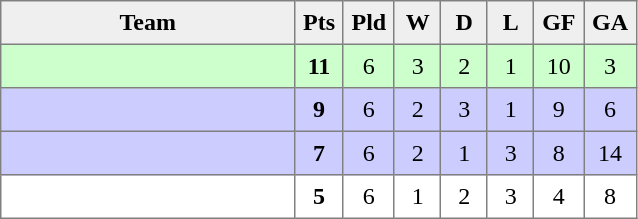<table style=border-collapse:collapse border=1 cellspacing=0 cellpadding=5>
<tr align=center bgcolor=#efefef>
<th width=185>Team</th>
<th width=20>Pts</th>
<th width=20>Pld</th>
<th width=20>W</th>
<th width=20>D</th>
<th width=20>L</th>
<th width=20>GF</th>
<th width=20>GA</th>
</tr>
<tr align=center bgcolor=ccffcc>
<td align=left></td>
<td><strong>11</strong></td>
<td>6</td>
<td>3</td>
<td>2</td>
<td>1</td>
<td>10</td>
<td>3</td>
</tr>
<tr align=center bgcolor="#ccccff">
<td align=left></td>
<td><strong>9</strong></td>
<td>6</td>
<td>2</td>
<td>3</td>
<td>1</td>
<td>9</td>
<td>6</td>
</tr>
<tr align=center bgcolor="#ccccff">
<td align=left></td>
<td><strong>7</strong></td>
<td>6</td>
<td>2</td>
<td>1</td>
<td>3</td>
<td>8</td>
<td>14</td>
</tr>
<tr align=center>
<td align=left></td>
<td><strong>5</strong></td>
<td>6</td>
<td>1</td>
<td>2</td>
<td>3</td>
<td>4</td>
<td>8</td>
</tr>
</table>
